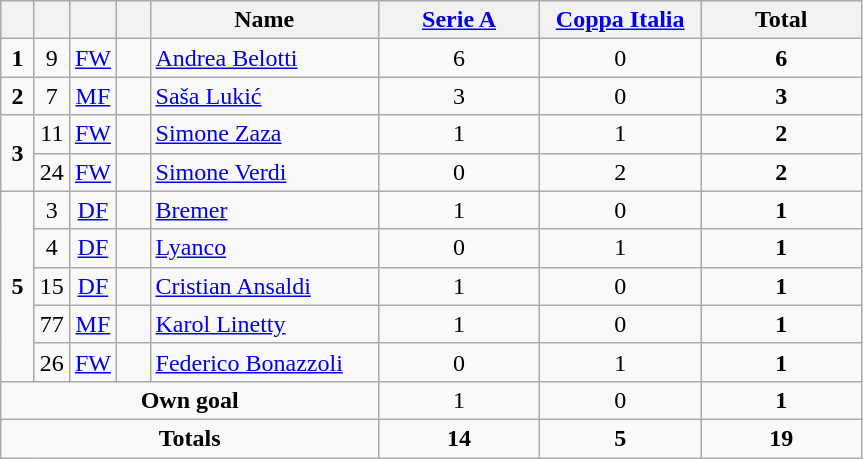<table class="wikitable" style="text-align:center">
<tr>
<th width=15></th>
<th width=15></th>
<th width=15></th>
<th width=15></th>
<th width=145>Name</th>
<th width=100><a href='#'>Serie A</a></th>
<th width=100><a href='#'>Coppa Italia</a></th>
<th width=100>Total</th>
</tr>
<tr>
<td><strong>1</strong></td>
<td>9</td>
<td><a href='#'>FW</a></td>
<td></td>
<td align=left><a href='#'>Andrea Belotti</a></td>
<td>6</td>
<td>0</td>
<td><strong>6</strong></td>
</tr>
<tr>
<td><strong>2</strong></td>
<td>7</td>
<td><a href='#'>MF</a></td>
<td></td>
<td align=left><a href='#'>Saša Lukić</a></td>
<td>3</td>
<td>0</td>
<td><strong>3</strong></td>
</tr>
<tr>
<td rowspan=2><strong>3</strong></td>
<td>11</td>
<td><a href='#'>FW</a></td>
<td></td>
<td align=left><a href='#'>Simone Zaza</a></td>
<td>1</td>
<td>1</td>
<td><strong>2</strong></td>
</tr>
<tr>
<td>24</td>
<td><a href='#'>FW</a></td>
<td></td>
<td align=left><a href='#'>Simone Verdi</a></td>
<td>0</td>
<td>2</td>
<td><strong>2</strong></td>
</tr>
<tr>
<td rowspan=5><strong>5</strong></td>
<td>3</td>
<td><a href='#'>DF</a></td>
<td></td>
<td align=left><a href='#'>Bremer</a></td>
<td>1</td>
<td>0</td>
<td><strong>1</strong></td>
</tr>
<tr>
<td>4</td>
<td><a href='#'>DF</a></td>
<td></td>
<td align=left><a href='#'>Lyanco</a></td>
<td>0</td>
<td>1</td>
<td><strong>1</strong></td>
</tr>
<tr>
<td>15</td>
<td><a href='#'>DF</a></td>
<td></td>
<td align=left><a href='#'>Cristian Ansaldi</a></td>
<td>1</td>
<td>0</td>
<td><strong>1</strong></td>
</tr>
<tr>
<td>77</td>
<td><a href='#'>MF</a></td>
<td></td>
<td align=left><a href='#'>Karol Linetty</a></td>
<td>1</td>
<td>0</td>
<td><strong>1</strong></td>
</tr>
<tr>
<td>26</td>
<td><a href='#'>FW</a></td>
<td></td>
<td align=left><a href='#'>Federico Bonazzoli</a></td>
<td>0</td>
<td>1</td>
<td><strong>1</strong></td>
</tr>
<tr>
<td colspan=5><strong>Own goal</strong></td>
<td>1</td>
<td>0</td>
<td><strong>1</strong></td>
</tr>
<tr>
<td colspan=5><strong>Totals</strong></td>
<td><strong>14</strong></td>
<td><strong>5</strong></td>
<td><strong>19</strong></td>
</tr>
</table>
